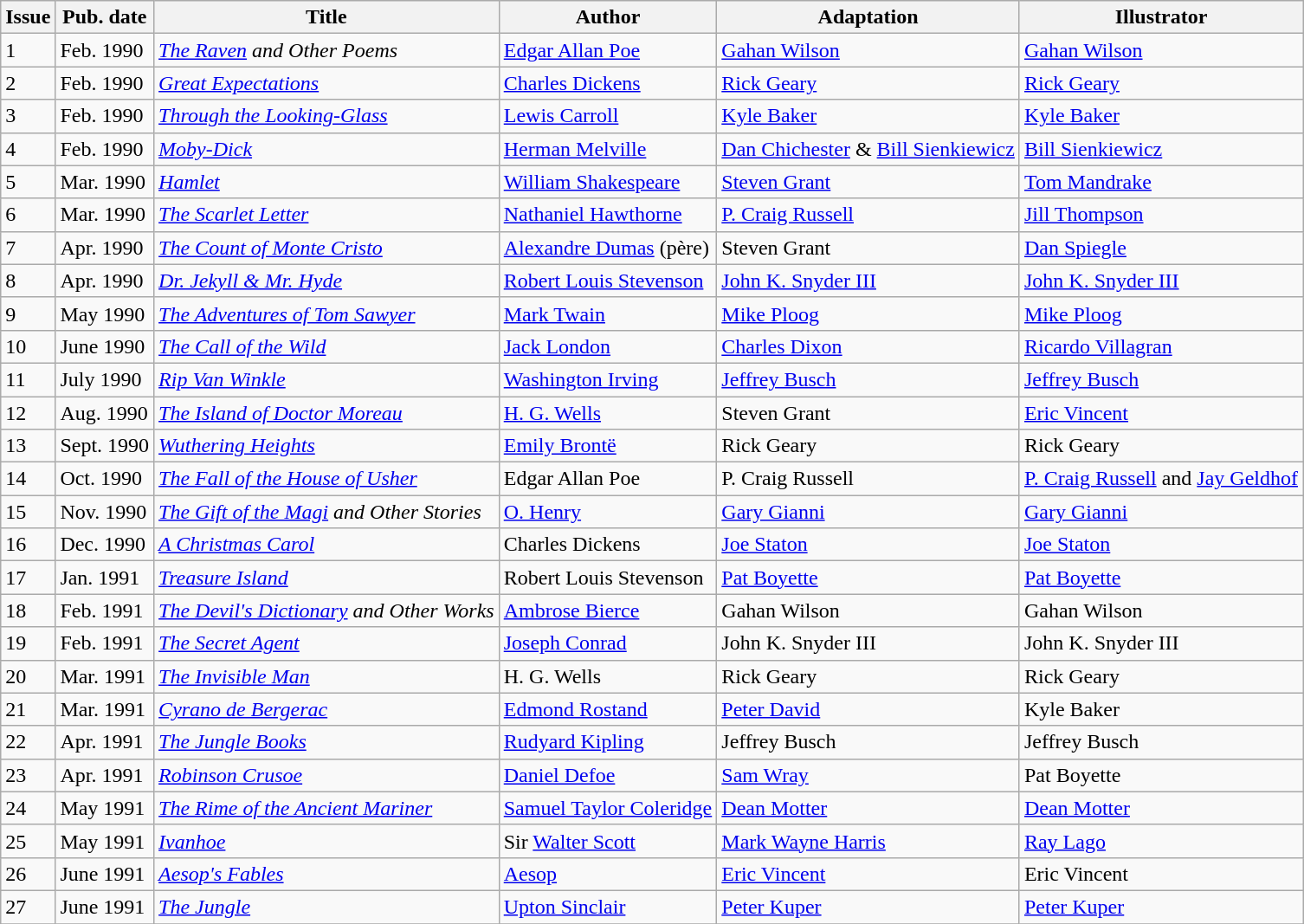<table class="wikitable sortable collapsible collapsed" border="1">
<tr>
<th>Issue</th>
<th>Pub. date</th>
<th>Title</th>
<th>Author</th>
<th>Adaptation</th>
<th>Illustrator</th>
</tr>
<tr>
<td>1</td>
<td>Feb. 1990</td>
<td data-sort-value="Raven, The"><em><a href='#'>The Raven</a> and Other Poems</em></td>
<td data-sort-value="Poe, Edgar Allan"><a href='#'>Edgar Allan Poe</a></td>
<td data-sort-value="Wilson, Gahan"><a href='#'>Gahan Wilson</a></td>
<td data-sort-value="Wilson, Gahan"><a href='#'>Gahan Wilson</a></td>
</tr>
<tr>
<td>2</td>
<td>Feb. 1990</td>
<td><em><a href='#'>Great Expectations</a></em></td>
<td data-sort-value="Dickens, Charles"><a href='#'>Charles Dickens</a></td>
<td data-sort-value="Geary, Rick"><a href='#'>Rick Geary</a></td>
<td data-sort-value="Geary, Rick"><a href='#'>Rick Geary</a></td>
</tr>
<tr>
<td>3</td>
<td>Feb. 1990</td>
<td><em><a href='#'>Through the Looking-Glass</a></em></td>
<td data-sort-value="Carroll, Lewis"><a href='#'>Lewis Carroll</a></td>
<td data-sort-value="Baker, Kyle"><a href='#'>Kyle Baker</a></td>
<td data-sort-value="Baker, Kyle"><a href='#'>Kyle Baker</a></td>
</tr>
<tr>
<td>4</td>
<td>Feb. 1990</td>
<td><em><a href='#'>Moby-Dick</a></em></td>
<td data-sort-value="Melville, Herman"><a href='#'>Herman Melville</a></td>
<td data-sort-value="Chichester, Dan; Sienkiwicz, Bill"><a href='#'>Dan Chichester</a> & <a href='#'>Bill Sienkiewicz</a></td>
<td data-sort-value="Sienkiewicz, Bill"><a href='#'>Bill Sienkiewicz</a></td>
</tr>
<tr>
<td>5</td>
<td>Mar. 1990</td>
<td><em><a href='#'>Hamlet</a></em></td>
<td data-sort-value="Shakespeare, William"><a href='#'>William Shakespeare</a></td>
<td data-sort-value="Grant, Steven"><a href='#'>Steven Grant</a></td>
<td data-sort-value="Mandrake, Tom"><a href='#'>Tom Mandrake</a></td>
</tr>
<tr>
<td>6</td>
<td>Mar. 1990</td>
<td data-sort-value="Scarlet Letter, The"><em><a href='#'>The Scarlet Letter</a></em></td>
<td data-sort-value="Hawthorne, Nathaniel"><a href='#'>Nathaniel Hawthorne</a></td>
<td data-sort-value="Russell, P. Craig"><a href='#'>P. Craig Russell</a></td>
<td data-sort-value="Thompson, Jill"><a href='#'>Jill Thompson</a></td>
</tr>
<tr>
<td>7</td>
<td>Apr. 1990</td>
<td data-sort-value="Count of Monte Cristo, The"><em><a href='#'>The Count of Monte Cristo</a></em></td>
<td data-sort-value="Dumas, Alexandre (ppère)"><a href='#'>Alexandre Dumas</a> (père)</td>
<td data-sort-value="Grant, Steven">Steven Grant</td>
<td data-sort-value="Spiegle, Dan"><a href='#'>Dan Spiegle</a></td>
</tr>
<tr>
<td>8</td>
<td>Apr. 1990</td>
<td><em><a href='#'>Dr. Jekyll & Mr. Hyde</a></em></td>
<td data-sort-value="Stevenson, Robert Louis"><a href='#'>Robert Louis Stevenson</a></td>
<td data-sort-value="Snyder, John K. III"><a href='#'>John K. Snyder III</a></td>
<td data-sort-value="Snyder, John K. III"><a href='#'>John K. Snyder III</a></td>
</tr>
<tr>
<td>9</td>
<td>May 1990</td>
<td data-sort-value="Adventures of Tom Sawyer, The"><em><a href='#'>The Adventures of Tom Sawyer</a></em></td>
<td data-sort-value="Twain, Mark"><a href='#'>Mark Twain</a></td>
<td data-sort-value="Ploog, Mike"><a href='#'>Mike Ploog</a></td>
<td data-sort-value="Ploog, Mike"><a href='#'>Mike Ploog</a></td>
</tr>
<tr>
<td>10</td>
<td>June 1990</td>
<td data-sort-value="Call of the Wild, The"><em><a href='#'>The Call of the Wild</a></em></td>
<td data-sort-value="London, Jack"><a href='#'>Jack London</a></td>
<td data-sort-value="Dixon, Charles"><a href='#'>Charles Dixon</a></td>
<td data-sort-value="Villagran, Ricardo"><a href='#'>Ricardo Villagran</a></td>
</tr>
<tr>
<td>11</td>
<td>July 1990</td>
<td><em><a href='#'>Rip Van Winkle</a></em></td>
<td data-sort-value="Irving, Washington"><a href='#'>Washington Irving</a></td>
<td data-sort-value="Busch, Jeffrey"><a href='#'>Jeffrey Busch</a></td>
<td data-sort-value="Busch, Jeffery"><a href='#'>Jeffrey Busch</a></td>
</tr>
<tr>
<td>12</td>
<td>Aug. 1990</td>
<td data-sort-value="Island of Doctor Moreau, The"><em><a href='#'>The Island of Doctor Moreau</a></em></td>
<td data-sort-value="Wells, H.G."><a href='#'>H. G. Wells</a></td>
<td data-sort-value="Grant, Steven">Steven Grant</td>
<td data-sort-value="Vincent, Eric"><a href='#'>Eric Vincent</a></td>
</tr>
<tr>
<td>13</td>
<td>Sept. 1990</td>
<td><em><a href='#'>Wuthering Heights</a></em></td>
<td data-sort-value="Brontë, Emily"><a href='#'>Emily Brontë</a></td>
<td data-sort-value="Geary, Rick">Rick Geary</td>
<td data-sort-value="Geary, Rick">Rick Geary</td>
</tr>
<tr>
<td>14</td>
<td>Oct. 1990</td>
<td data-sort-value="Fall of the House of Usher"><em><a href='#'>The Fall of the House of Usher</a></em></td>
<td data-sort-value="Poe, Edgar Allan">Edgar Allan Poe</td>
<td data-sort-value="Russell, Craig P.">P. Craig Russell</td>
<td data-sort-value="Russell, Craig P.; Geldhof, Jay"><a href='#'>P. Craig Russell</a> and <a href='#'>Jay Geldhof</a></td>
</tr>
<tr>
<td>15</td>
<td>Nov. 1990</td>
<td data-sort-value="Gift of the Magi, The"><em><a href='#'>The Gift of the Magi</a> and Other Stories</em></td>
<td data-sort-value="Henry, O."><a href='#'>O. Henry</a></td>
<td data-sort-value="Gianni, Gary"><a href='#'>Gary Gianni</a></td>
<td data-sort-value="Gianni, Gary"><a href='#'>Gary Gianni</a></td>
</tr>
<tr>
<td>16</td>
<td>Dec. 1990</td>
<td data-sort-value="Christmas Carol, A"><em><a href='#'>A Christmas Carol</a></em></td>
<td data-sort-value="Dickens, Charles">Charles Dickens</td>
<td data-sort-value="Staton, Joe"><a href='#'>Joe Staton</a></td>
<td data-sort-value="Staton, Joe"><a href='#'>Joe Staton</a></td>
</tr>
<tr>
<td>17</td>
<td>Jan. 1991</td>
<td><em><a href='#'>Treasure Island</a></em></td>
<td data-sort-value="Stevenson, Robert Louis">Robert Louis Stevenson</td>
<td data-sort-value="Boyette, Pat"><a href='#'>Pat Boyette</a></td>
<td data-sort-value="Boyette, Pat"><a href='#'>Pat Boyette</a></td>
</tr>
<tr>
<td>18</td>
<td>Feb. 1991</td>
<td data-sort-value="Devil's Dictionary, The"><em><a href='#'>The Devil's Dictionary</a> and Other Works</em></td>
<td data-sort-value="Bierce, Ambrose"><a href='#'>Ambrose Bierce</a></td>
<td data-sort-value="Wilson, Gahan">Gahan Wilson</td>
<td data-sort-value="Wilson, Gahan">Gahan Wilson</td>
</tr>
<tr>
<td>19</td>
<td>Feb. 1991</td>
<td data-sort-value="Secret Agent, The"><em><a href='#'>The Secret Agent</a></em></td>
<td data-sort-value="Conrad, Joseph"><a href='#'>Joseph Conrad</a></td>
<td data-sort-value="Snyder, John K. III">John K. Snyder III</td>
<td data-sort-value="Snyder, John K. III">John K. Snyder III</td>
</tr>
<tr>
<td>20</td>
<td>Mar. 1991</td>
<td data-sort-value="Invisible Man, The"><em><a href='#'>The Invisible Man</a></em></td>
<td data-sort-value="Wells, H.G.">H. G. Wells</td>
<td data-sort-value="Geary, Rick">Rick Geary</td>
<td data-sort-value="Geary, Rick">Rick Geary</td>
</tr>
<tr>
<td>21</td>
<td>Mar. 1991</td>
<td><em><a href='#'>Cyrano de Bergerac</a></em></td>
<td data-sort-value="Rostand, Edmond"><a href='#'>Edmond Rostand</a></td>
<td data-sort-value="David, Peter"><a href='#'>Peter David</a></td>
<td data-sort-value="Baker, Kyle">Kyle Baker</td>
</tr>
<tr>
<td>22</td>
<td>Apr. 1991</td>
<td data-sort-value="Jungle Books, The"><em><a href='#'>The Jungle Books</a></em></td>
<td data-sort-value="Kipling, Rudyard"><a href='#'>Rudyard Kipling</a></td>
<td data-sort-value="Busch, Jeffrey">Jeffrey Busch</td>
<td data-sort-value="Busch, Jeffery">Jeffrey Busch</td>
</tr>
<tr>
<td>23</td>
<td>Apr. 1991</td>
<td><em><a href='#'>Robinson Crusoe</a></em></td>
<td data-sort-value="Defoe, Daniel"><a href='#'>Daniel Defoe</a></td>
<td data-sort-value="Wray, Sam"><a href='#'>Sam Wray</a></td>
<td data-sort-value="Boyette, Pat">Pat Boyette</td>
</tr>
<tr>
<td>24</td>
<td>May 1991</td>
<td data-sort-value="Rime of the Ancient Mariner, The"><em><a href='#'>The Rime of the Ancient Mariner</a></em></td>
<td data-sort-value="Coleridge, Samuel Taylor"><a href='#'>Samuel Taylor Coleridge</a></td>
<td data-sort-value="Motter, Dean"><a href='#'>Dean Motter</a></td>
<td data-sort-value="Motter, Dean"><a href='#'>Dean Motter</a></td>
</tr>
<tr>
<td>25</td>
<td>May 1991</td>
<td><em><a href='#'>Ivanhoe</a></em></td>
<td data-sort-value="Scott, Walter">Sir <a href='#'>Walter Scott</a></td>
<td data-sort-value="Harris, Mark Wayne"><a href='#'>Mark Wayne Harris</a></td>
<td data-sort-value="Lago, Ray"><a href='#'>Ray Lago</a></td>
</tr>
<tr>
<td>26</td>
<td>June 1991</td>
<td><em><a href='#'>Aesop's Fables</a></em></td>
<td><a href='#'>Aesop</a></td>
<td data-sort-value="Vincent, Eric"><a href='#'>Eric Vincent</a></td>
<td data-sort-value="Vincent, Eric">Eric Vincent</td>
</tr>
<tr>
<td>27</td>
<td>June 1991</td>
<td data-sort-value="Jungle, The"><em><a href='#'>The Jungle</a></em></td>
<td data-sort-value="Sinclair, Upton"><a href='#'>Upton Sinclair</a></td>
<td data-sort-value="Kuper, Peter"><a href='#'>Peter Kuper</a></td>
<td data-sort-value="Kuper, Peter"><a href='#'>Peter Kuper</a></td>
</tr>
<tr -->
</tr>
</table>
